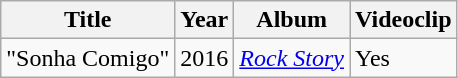<table class="wikitable">
<tr>
<th>Title</th>
<th>Year</th>
<th>Album</th>
<th>Videoclip</th>
</tr>
<tr>
<td>"Sonha Comigo"</td>
<td>2016</td>
<td><em><a href='#'>Rock Story</a></em></td>
<td>Yes</td>
</tr>
</table>
